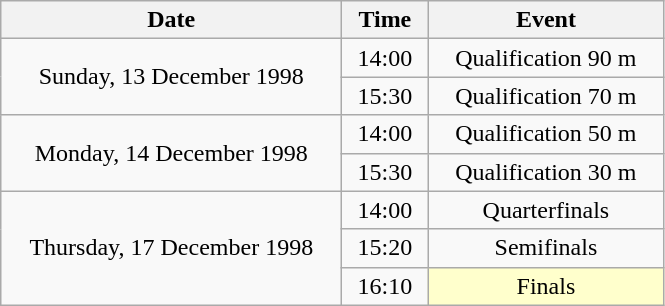<table class = "wikitable" style="text-align:center;">
<tr>
<th width=220>Date</th>
<th width=50>Time</th>
<th width=150>Event</th>
</tr>
<tr>
<td rowspan=2>Sunday, 13 December 1998</td>
<td>14:00</td>
<td>Qualification 90 m</td>
</tr>
<tr>
<td>15:30</td>
<td>Qualification 70 m</td>
</tr>
<tr>
<td rowspan=2>Monday, 14 December 1998</td>
<td>14:00</td>
<td>Qualification 50 m</td>
</tr>
<tr>
<td>15:30</td>
<td>Qualification 30 m</td>
</tr>
<tr>
<td rowspan=3>Thursday, 17 December 1998</td>
<td>14:00</td>
<td>Quarterfinals</td>
</tr>
<tr>
<td>15:20</td>
<td>Semifinals</td>
</tr>
<tr>
<td>16:10</td>
<td bgcolor=ffffcc>Finals</td>
</tr>
</table>
